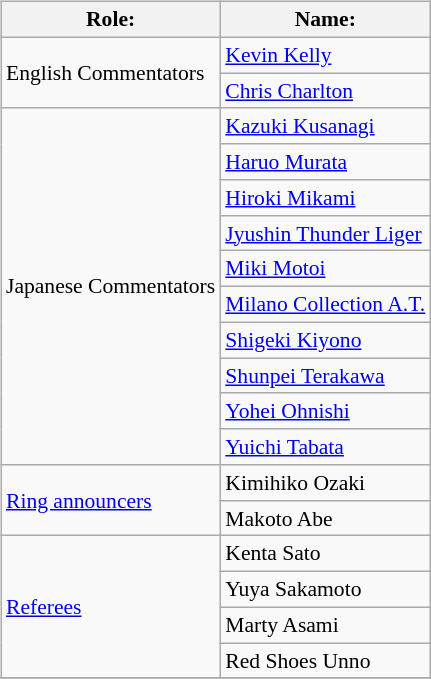<table class=wikitable style="font-size:90%; margin: 0.5em 0 0.5em 1em; float: right; clear: right;">
<tr>
<th>Role:</th>
<th>Name:</th>
</tr>
<tr>
<td rowspan="2">English Commentators</td>
<td><a href='#'>Kevin Kelly</a></td>
</tr>
<tr>
<td><a href='#'>Chris Charlton</a> </td>
</tr>
<tr>
<td rowspan="10">Japanese Commentators</td>
<td><a href='#'>Kazuki Kusanagi</a> </td>
</tr>
<tr>
<td><a href='#'>Haruo Murata</a> </td>
</tr>
<tr>
<td><a href='#'>Hiroki Mikami</a> </td>
</tr>
<tr>
<td><a href='#'>Jyushin Thunder Liger</a> </td>
</tr>
<tr>
<td><a href='#'>Miki Motoi</a> </td>
</tr>
<tr>
<td><a href='#'>Milano Collection A.T.</a></td>
</tr>
<tr>
<td><a href='#'>Shigeki Kiyono</a> </td>
</tr>
<tr>
<td><a href='#'>Shunpei Terakawa</a> </td>
</tr>
<tr>
<td><a href='#'>Yohei Ohnishi</a> </td>
</tr>
<tr>
<td><a href='#'>Yuichi Tabata</a> </td>
</tr>
<tr>
<td rowspan=2><a href='#'>Ring announcers</a></td>
<td>Kimihiko Ozaki</td>
</tr>
<tr>
<td>Makoto Abe</td>
</tr>
<tr>
<td rowspan="4"><a href='#'>Referees</a></td>
<td>Kenta Sato</td>
</tr>
<tr>
<td>Yuya Sakamoto</td>
</tr>
<tr>
<td>Marty Asami</td>
</tr>
<tr>
<td>Red Shoes Unno</td>
</tr>
<tr>
</tr>
</table>
